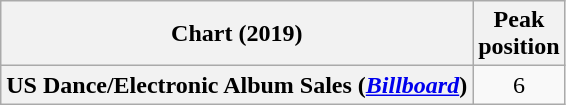<table class="wikitable plainrowheaders" style="text-align:center">
<tr>
<th scope="col">Chart (2019)</th>
<th scope="col">Peak<br>position</th>
</tr>
<tr>
<th scope="row">US Dance/Electronic Album Sales (<em><a href='#'>Billboard</a></em>)</th>
<td>6</td>
</tr>
</table>
